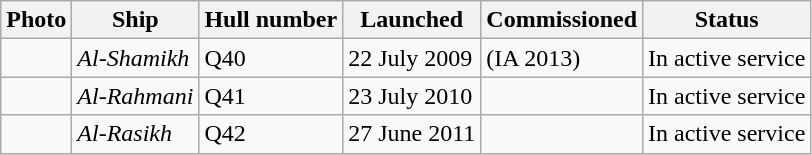<table class="wikitable">
<tr>
<th>Photo</th>
<th>Ship</th>
<th>Hull number</th>
<th>Launched</th>
<th>Commissioned</th>
<th>Status</th>
</tr>
<tr>
<td></td>
<td><em>Al-Shamikh</em></td>
<td>Q40</td>
<td>22 July 2009</td>
<td>(IA 2013)</td>
<td>In active service</td>
</tr>
<tr>
<td></td>
<td><em>Al-Rahmani</em></td>
<td>Q41</td>
<td>23 July 2010</td>
<td></td>
<td>In active service</td>
</tr>
<tr>
<td></td>
<td><em>Al-Rasikh</em></td>
<td>Q42</td>
<td>27 June 2011</td>
<td></td>
<td>In active service</td>
</tr>
</table>
